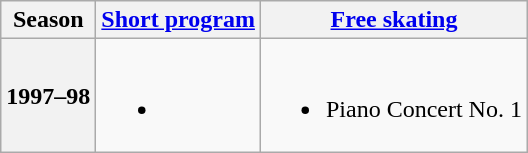<table class=wikitable style=text-align:center>
<tr>
<th>Season</th>
<th><a href='#'>Short program</a></th>
<th><a href='#'>Free skating</a></th>
</tr>
<tr>
<th>1997–98 <br> </th>
<td><br><ul><li></li></ul></td>
<td><br><ul><li>Piano Concert No. 1 <br></li></ul></td>
</tr>
</table>
